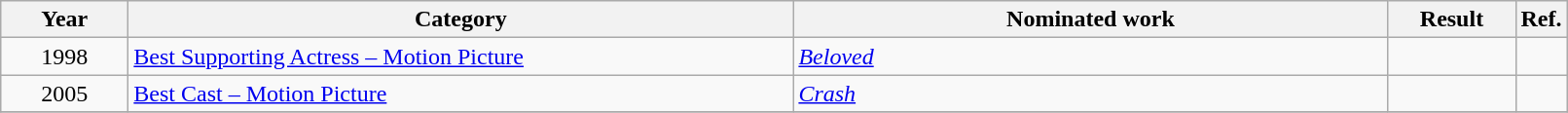<table class=wikitable>
<tr>
<th scope="col" style="width:5em;">Year</th>
<th scope="col" style="width:28em;">Category</th>
<th scope="col" style="width:25em;">Nominated work</th>
<th scope="col" style="width:5em;">Result</th>
<th>Ref.</th>
</tr>
<tr>
<td style="text-align:center;">1998</td>
<td><a href='#'>Best Supporting Actress – Motion Picture</a></td>
<td><em><a href='#'>Beloved</a></em></td>
<td></td>
<td></td>
</tr>
<tr>
<td style="text-align:center;">2005</td>
<td><a href='#'>Best Cast – Motion Picture</a></td>
<td><em><a href='#'>Crash</a></em></td>
<td></td>
<td></td>
</tr>
<tr>
</tr>
</table>
